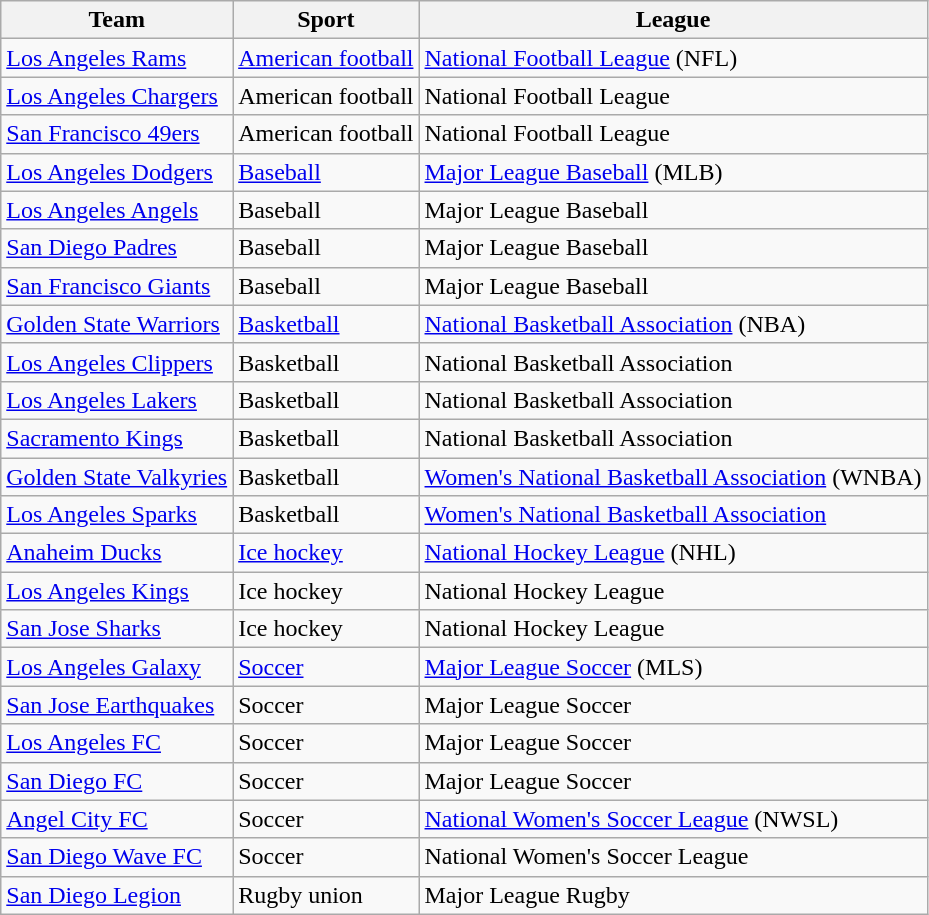<table class="wikitable sortable mw-collapsible">
<tr>
<th>Team</th>
<th>Sport</th>
<th>League</th>
</tr>
<tr>
<td><a href='#'>Los Angeles Rams</a></td>
<td><a href='#'>American football</a></td>
<td><a href='#'>National Football League</a> (NFL)</td>
</tr>
<tr>
<td><a href='#'>Los Angeles Chargers</a></td>
<td>American football</td>
<td>National Football League</td>
</tr>
<tr>
<td><a href='#'>San Francisco 49ers</a></td>
<td>American football</td>
<td>National Football League</td>
</tr>
<tr>
<td><a href='#'>Los Angeles Dodgers</a></td>
<td><a href='#'>Baseball</a></td>
<td><a href='#'>Major League Baseball</a> (MLB)</td>
</tr>
<tr>
<td><a href='#'>Los Angeles Angels</a></td>
<td>Baseball</td>
<td>Major League Baseball</td>
</tr>
<tr>
<td><a href='#'>San Diego Padres</a></td>
<td>Baseball</td>
<td>Major League Baseball</td>
</tr>
<tr>
<td><a href='#'>San Francisco Giants</a></td>
<td>Baseball</td>
<td>Major League Baseball</td>
</tr>
<tr>
<td><a href='#'>Golden State Warriors</a></td>
<td><a href='#'>Basketball</a></td>
<td><a href='#'>National Basketball Association</a> (NBA)</td>
</tr>
<tr>
<td><a href='#'>Los Angeles Clippers</a></td>
<td>Basketball</td>
<td>National Basketball Association</td>
</tr>
<tr>
<td><a href='#'>Los Angeles Lakers</a></td>
<td>Basketball</td>
<td>National Basketball Association</td>
</tr>
<tr>
<td><a href='#'>Sacramento Kings</a></td>
<td>Basketball</td>
<td>National Basketball Association</td>
</tr>
<tr>
<td><a href='#'>Golden State Valkyries</a></td>
<td>Basketball</td>
<td><a href='#'>Women's National Basketball Association</a> (WNBA)</td>
</tr>
<tr>
<td><a href='#'>Los Angeles Sparks</a></td>
<td>Basketball</td>
<td><a href='#'>Women's National Basketball Association</a></td>
</tr>
<tr>
<td><a href='#'>Anaheim Ducks</a></td>
<td><a href='#'>Ice hockey</a></td>
<td><a href='#'>National Hockey League</a> (NHL)</td>
</tr>
<tr>
<td><a href='#'>Los Angeles Kings</a></td>
<td>Ice hockey</td>
<td>National Hockey League</td>
</tr>
<tr>
<td><a href='#'>San Jose Sharks</a></td>
<td>Ice hockey</td>
<td>National Hockey League</td>
</tr>
<tr>
<td><a href='#'>Los Angeles Galaxy</a></td>
<td><a href='#'>Soccer</a></td>
<td><a href='#'>Major League Soccer</a> (MLS)</td>
</tr>
<tr>
<td><a href='#'>San Jose Earthquakes</a></td>
<td>Soccer</td>
<td>Major League Soccer</td>
</tr>
<tr>
<td><a href='#'>Los Angeles FC</a></td>
<td>Soccer</td>
<td>Major League Soccer</td>
</tr>
<tr>
<td><a href='#'>San Diego FC</a></td>
<td>Soccer</td>
<td>Major League Soccer</td>
</tr>
<tr>
<td><a href='#'>Angel City FC</a></td>
<td>Soccer</td>
<td><a href='#'>National Women's Soccer League</a> (NWSL)</td>
</tr>
<tr>
<td><a href='#'>San Diego Wave FC</a></td>
<td>Soccer</td>
<td>National Women's Soccer League</td>
</tr>
<tr>
<td><a href='#'>San Diego Legion</a></td>
<td>Rugby union</td>
<td>Major League Rugby</td>
</tr>
</table>
